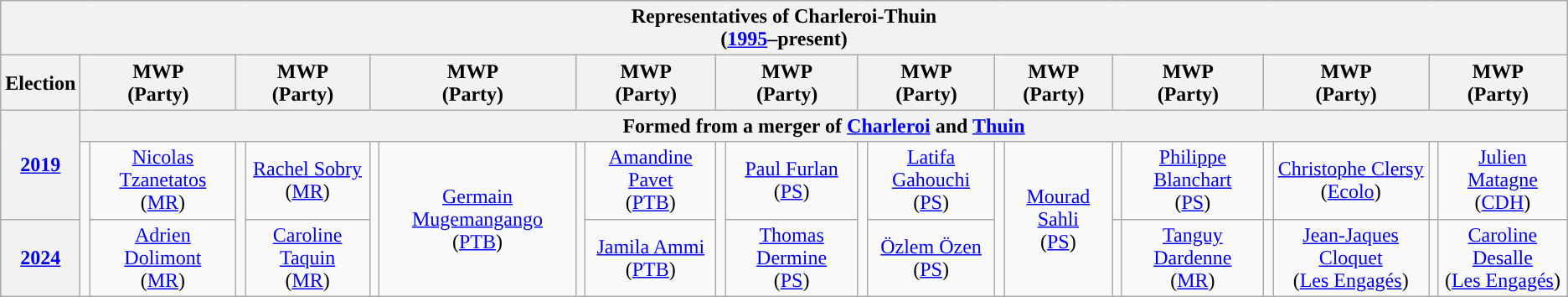<table class="wikitable" style="text-align:center">
<tr>
<th colspan="21">Representatives of Charleroi-Thuin<br>(<a href='#'>1995</a>–present) </th>
</tr>
<tr>
<th>Election</th>
<th colspan=2>MWP<br>(Party)</th>
<th colspan=2>MWP<br>(Party)</th>
<th colspan=2>MWP<br>(Party)</th>
<th colspan=2>MWP<br>(Party)</th>
<th colspan=2>MWP<br>(Party)</th>
<th colspan=2>MWP<br>(Party)</th>
<th colspan=2>MWP<br>(Party)</th>
<th colspan=2>MWP<br>(Party)</th>
<th colspan=2>MWP<br>(Party)</th>
<th colspan=2>MWP<br>(Party)</th>
</tr>
<tr>
<th rowspan=2><a href='#'>2019</a></th>
<th colspan=20>Formed from a merger of <a href='#'>Charleroi</a> and <a href='#'>Thuin</a></th>
</tr>
<tr>
<td rowspan=2; style="background-color: "></td>
<td><a href='#'>Nicolas Tzanetatos</a><br>(<a href='#'>MR</a>)</td>
<td rowspan=2; style="background-color: "></td>
<td><a href='#'>Rachel Sobry</a><br>(<a href='#'>MR</a>)</td>
<td rowspan=2; style="background-color: "></td>
<td rowspan=2><a href='#'>Germain Mugemangango</a><br>(<a href='#'>PTB</a>)</td>
<td rowspan=2; style="background-color: "></td>
<td><a href='#'>Amandine Pavet</a><br>(<a href='#'>PTB</a>)</td>
<td rowspan=2; style="background-color: "></td>
<td><a href='#'>Paul Furlan</a><br>(<a href='#'>PS</a>)</td>
<td rowspan=2; style="background-color: "></td>
<td><a href='#'>Latifa Gahouchi</a><br>(<a href='#'>PS</a>)</td>
<td rowspan=2; style="background-color: "></td>
<td rowspan=2><a href='#'>Mourad Sahli</a><br>(<a href='#'>PS</a>)</td>
<td rowspan=1; style="background-color: "></td>
<td><a href='#'>Philippe Blanchart</a><br>(<a href='#'>PS</a>)</td>
<td rowspan=1; style="background-color: "></td>
<td><a href='#'>Christophe Clersy</a><br>(<a href='#'>Ecolo</a>)</td>
<td rowspan=1; style="background-color: "></td>
<td><a href='#'>Julien Matagne</a><br>(<a href='#'>CDH</a>)</td>
</tr>
<tr>
<th><a href='#'>2024</a></th>
<td><a href='#'>Adrien Dolimont</a><br>(<a href='#'>MR</a>)</td>
<td><a href='#'>Caroline Taquin</a><br>(<a href='#'>MR</a>)</td>
<td><a href='#'>Jamila Ammi</a><br>(<a href='#'>PTB</a>)</td>
<td><a href='#'>Thomas Dermine</a><br>(<a href='#'>PS</a>)</td>
<td><a href='#'>Özlem Özen</a><br>(<a href='#'>PS</a>)</td>
<td rowspan=1; style="background-color: "></td>
<td><a href='#'>Tanguy Dardenne</a><br>(<a href='#'>MR</a>)</td>
<td rowspan=1; style="background-color: "></td>
<td><a href='#'>Jean-Jaques Cloquet</a><br>(<a href='#'>Les Engagés</a>)</td>
<td rowspan=1; style="background-color: "></td>
<td><a href='#'>Caroline Desalle</a><br>(<a href='#'>Les Engagés</a>)</td>
</tr>
</table>
